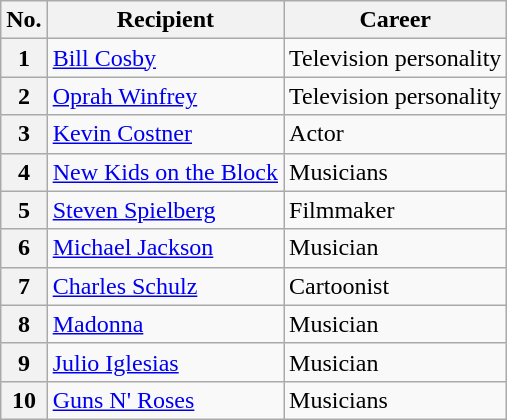<table class="wikitable plainrowheaders">
<tr>
<th scope="col">No.</th>
<th scope="col">Recipient</th>
<th scope="col">Career</th>
</tr>
<tr>
<th scope="row">1</th>
<td> <a href='#'>Bill Cosby</a></td>
<td>Television personality</td>
</tr>
<tr>
<th scope="row">2</th>
<td> <a href='#'>Oprah Winfrey</a></td>
<td>Television personality</td>
</tr>
<tr>
<th scope="row">3</th>
<td> <a href='#'>Kevin Costner</a></td>
<td>Actor</td>
</tr>
<tr>
<th scope="row">4</th>
<td> <a href='#'>New Kids on the Block</a></td>
<td>Musicians</td>
</tr>
<tr>
<th scope="row">5</th>
<td> <a href='#'>Steven Spielberg</a></td>
<td>Filmmaker</td>
</tr>
<tr>
<th scope="row">6</th>
<td> <a href='#'>Michael Jackson</a></td>
<td>Musician</td>
</tr>
<tr>
<th scope="row">7</th>
<td> <a href='#'>Charles Schulz</a></td>
<td>Cartoonist</td>
</tr>
<tr>
<th scope="row">8</th>
<td> <a href='#'>Madonna</a></td>
<td>Musician</td>
</tr>
<tr>
<th scope="row">9</th>
<td> <a href='#'>Julio Iglesias</a></td>
<td>Musician</td>
</tr>
<tr>
<th scope="row">10</th>
<td> <a href='#'>Guns N' Roses</a></td>
<td>Musicians</td>
</tr>
</table>
